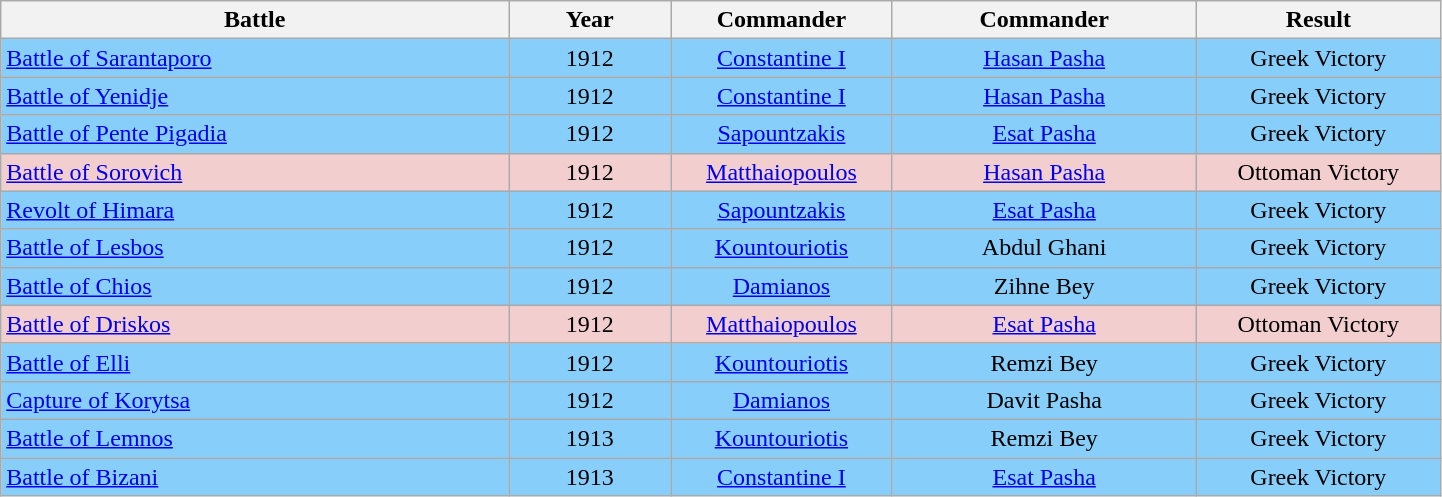<table style="width:76%;" class="wikitable">
<tr>
<th style="width:25%;">Battle</th>
<th style="width:8%;">Year</th>
<th style="width:10%;"> Commander</th>
<th style="width:15%;"> Commander</th>
<th style="width:12%;">Result</th>
</tr>
<tr style="background:LightSkyBlue;">
<td align="left"><a href='#'>Battle of Sarantaporo</a></td>
<td style="text-align:center;">1912</td>
<td style="text-align:center;"><a href='#'>Constantine I</a></td>
<td style="text-align:center;"><a href='#'>Hasan Pasha</a></td>
<td style="text-align:center;">Greek Victory</td>
</tr>
<tr style="background:LightSkyBlue;">
<td align="left"><a href='#'>Battle of Yenidje</a></td>
<td style="text-align:center;">1912</td>
<td style="text-align:center;"><a href='#'>Constantine I</a></td>
<td style="text-align:center;"><a href='#'>Hasan Pasha</a></td>
<td style="text-align:center;">Greek Victory</td>
</tr>
<tr style="background:LightSkyBlue;">
<td align="left"><a href='#'>Battle of Pente Pigadia</a></td>
<td style="text-align:center;">1912</td>
<td style="text-align:center;"><a href='#'>Sapountzakis</a></td>
<td style="text-align:center;"><a href='#'>Esat Pasha</a></td>
<td style="text-align:center;">Greek Victory</td>
</tr>
<tr style="background:#F2CECE;">
<td align="left"><a href='#'>Battle of Sorovich</a></td>
<td style="text-align:center;">1912</td>
<td style="text-align:center;"><a href='#'>Matthaiopoulos</a></td>
<td style="text-align:center;"><a href='#'>Hasan Pasha</a></td>
<td style="text-align:center;">Ottoman Victory</td>
</tr>
<tr style="background:LightSkyBlue;">
<td align="left"><a href='#'>Revolt of Himara</a></td>
<td style="text-align:center;">1912</td>
<td style="text-align:center;"><a href='#'>Sapountzakis</a></td>
<td style="text-align:center;"><a href='#'>Esat Pasha</a></td>
<td style="text-align:center;">Greek Victory</td>
</tr>
<tr style="background:LightSkyBlue;">
<td align="left"><a href='#'>Battle of Lesbos</a></td>
<td style="text-align:center;">1912</td>
<td style="text-align:center;"><a href='#'>Kountouriotis</a></td>
<td style="text-align:center;">Abdul Ghani</td>
<td style="text-align:center;">Greek Victory</td>
</tr>
<tr style="background:LightSkyBlue;">
<td align="left"><a href='#'>Battle of Chios</a></td>
<td style="text-align:center;">1912</td>
<td style="text-align:center;"><a href='#'>Damianos</a></td>
<td style="text-align:center;">Zihne Bey</td>
<td style="text-align:center;">Greek Victory</td>
</tr>
<tr style="background:#F2CECE;">
<td align="left"><a href='#'>Battle of Driskos</a></td>
<td style="text-align:center;">1912</td>
<td style="text-align:center;"><a href='#'>Matthaiopoulos</a></td>
<td style="text-align:center;"><a href='#'>Esat Pasha</a></td>
<td style="text-align:center;">Ottoman Victory</td>
</tr>
<tr style="background:LightSkyBlue;">
<td align="left"><a href='#'>Battle of Elli</a></td>
<td style="text-align:center;">1912</td>
<td style="text-align:center;"><a href='#'>Kountouriotis</a></td>
<td style="text-align:center;">Remzi Bey</td>
<td style="text-align:center;">Greek Victory</td>
</tr>
<tr style="background:LightSkyBlue;">
<td align="left"><a href='#'>Capture of Korytsa</a></td>
<td style="text-align:center;">1912</td>
<td style="text-align:center;"><a href='#'>Damianos</a></td>
<td style="text-align:center;">Davit Pasha</td>
<td style="text-align:center;">Greek Victory</td>
</tr>
<tr style="background:LightSkyBlue;">
<td align="left"><a href='#'>Battle of Lemnos</a></td>
<td style="text-align:center;">1913</td>
<td style="text-align:center;"><a href='#'>Kountouriotis</a></td>
<td style="text-align:center;">Remzi Bey</td>
<td style="text-align:center;">Greek Victory</td>
</tr>
<tr style="background:LightSkyBlue;">
<td align="left"><a href='#'>Battle of Bizani</a></td>
<td style="text-align:center;">1913</td>
<td style="text-align:center;"><a href='#'>Constantine I</a></td>
<td style="text-align:center;"><a href='#'>Esat Pasha</a></td>
<td style="text-align:center;">Greek Victory</td>
</tr>
</table>
